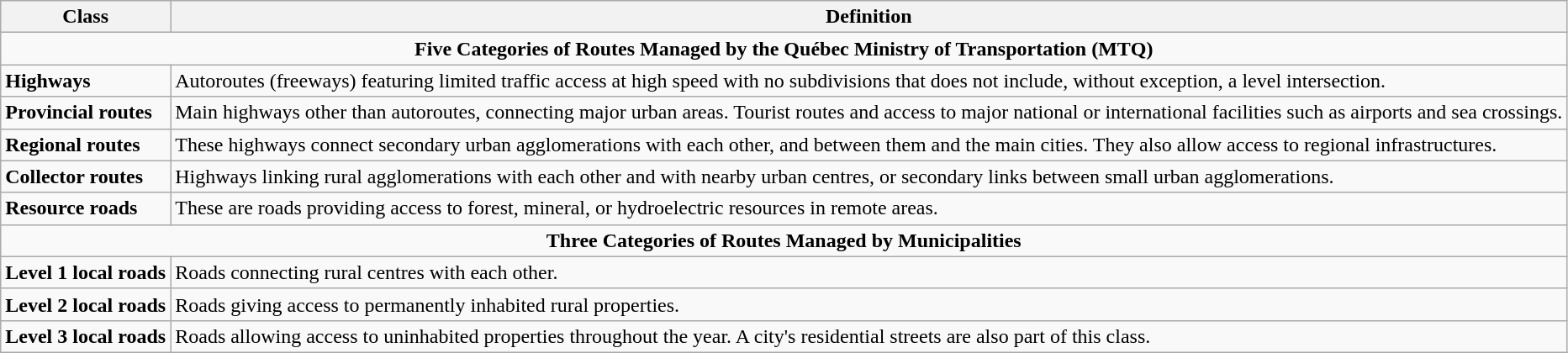<table class=wikitable>
<tr>
<th>Class</th>
<th>Definition</th>
</tr>
<tr>
<td colspan="2" style="text-align: center;"><strong>Five Categories of Routes Managed by the Québec Ministry of Transportation (MTQ)</strong></td>
</tr>
<tr>
<td><strong>Highways</strong></td>
<td>Autoroutes (freeways) featuring limited traffic access at high speed with no subdivisions that does not include, without exception, a level intersection.</td>
</tr>
<tr>
<td><strong>Provincial routes</strong></td>
<td>Main highways other than autoroutes, connecting major urban areas. Tourist routes and access to major national or international facilities such as airports and sea crossings.</td>
</tr>
<tr>
<td><strong>Regional routes</strong></td>
<td>These highways connect secondary urban agglomerations with each other, and between them and the main cities. They also allow access to regional infrastructures.</td>
</tr>
<tr>
<td><strong>Collector routes</strong></td>
<td>Highways linking rural agglomerations with each other and with nearby urban centres, or secondary links between small urban agglomerations.</td>
</tr>
<tr>
<td><strong>Resource roads</strong></td>
<td>These are roads providing access to forest, mineral, or hydroelectric resources in remote areas.</td>
</tr>
<tr>
<td colspan="2" style="text-align: center;"><strong>Three Categories of Routes Managed by</strong> <strong>Municipalities</strong></td>
</tr>
<tr>
<td><strong>Level 1 local roads</strong></td>
<td>Roads connecting rural centres with each other.</td>
</tr>
<tr>
<td><strong>Level 2 local roads</strong></td>
<td>Roads giving access to permanently inhabited rural properties.</td>
</tr>
<tr>
<td><strong>Level 3 local roads</strong></td>
<td>Roads allowing access to uninhabited properties throughout the year. A city's residential streets  are also part of this class.</td>
</tr>
</table>
